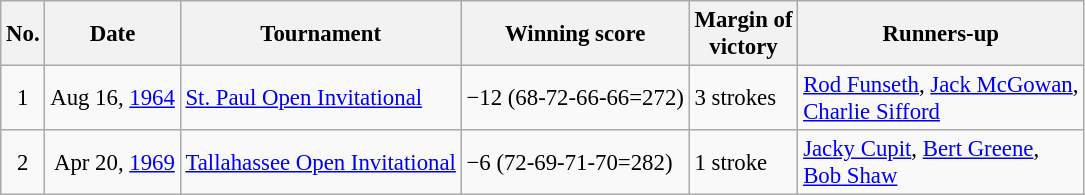<table class="wikitable" style="font-size:95%;">
<tr>
<th>No.</th>
<th>Date</th>
<th>Tournament</th>
<th>Winning score</th>
<th>Margin of<br>victory</th>
<th>Runners-up</th>
</tr>
<tr>
<td align=center>1</td>
<td align=right>Aug 16, <a href='#'>1964</a></td>
<td><a href='#'>St. Paul Open Invitational</a></td>
<td>−12 (68-72-66-66=272)</td>
<td>3 strokes</td>
<td> <a href='#'>Rod Funseth</a>,  <a href='#'>Jack McGowan</a>,<br> <a href='#'>Charlie Sifford</a></td>
</tr>
<tr>
<td align=center>2</td>
<td align=right>Apr 20, <a href='#'>1969</a></td>
<td><a href='#'>Tallahassee Open Invitational</a></td>
<td>−6 (72-69-71-70=282)</td>
<td>1 stroke</td>
<td> <a href='#'>Jacky Cupit</a>,  <a href='#'>Bert Greene</a>,<br> <a href='#'>Bob Shaw</a></td>
</tr>
</table>
